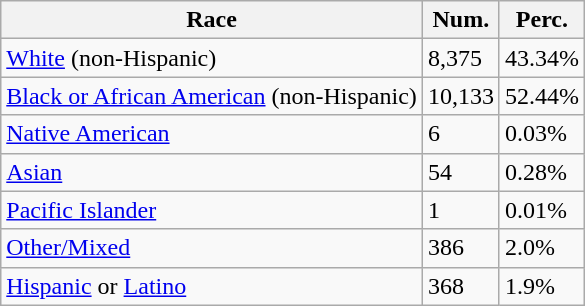<table class="wikitable">
<tr>
<th>Race</th>
<th>Num.</th>
<th>Perc.</th>
</tr>
<tr>
<td><a href='#'>White</a> (non-Hispanic)</td>
<td>8,375</td>
<td>43.34%</td>
</tr>
<tr>
<td><a href='#'>Black or African American</a> (non-Hispanic)</td>
<td>10,133</td>
<td>52.44%</td>
</tr>
<tr>
<td><a href='#'>Native American</a></td>
<td>6</td>
<td>0.03%</td>
</tr>
<tr>
<td><a href='#'>Asian</a></td>
<td>54</td>
<td>0.28%</td>
</tr>
<tr>
<td><a href='#'>Pacific Islander</a></td>
<td>1</td>
<td>0.01%</td>
</tr>
<tr>
<td><a href='#'>Other/Mixed</a></td>
<td>386</td>
<td>2.0%</td>
</tr>
<tr>
<td><a href='#'>Hispanic</a> or <a href='#'>Latino</a></td>
<td>368</td>
<td>1.9%</td>
</tr>
</table>
